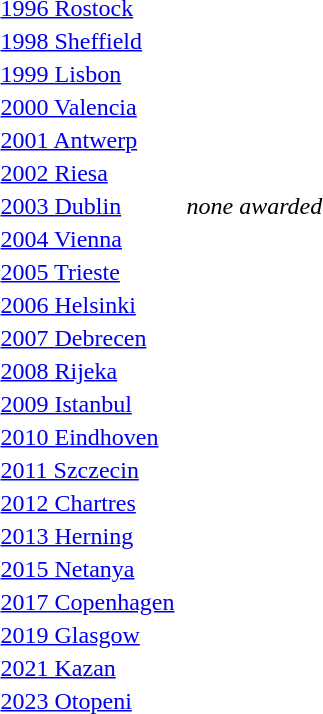<table>
<tr>
<td><a href='#'>1996 Rostock</a></td>
<td></td>
<td></td>
<td></td>
</tr>
<tr>
<td><a href='#'>1998 Sheffield</a></td>
<td></td>
<td></td>
<td></td>
</tr>
<tr>
<td><a href='#'>1999 Lisbon</a></td>
<td></td>
<td></td>
<td></td>
</tr>
<tr>
<td><a href='#'>2000 Valencia</a></td>
<td></td>
<td></td>
<td></td>
</tr>
<tr>
<td><a href='#'>2001 Antwerp</a></td>
<td></td>
<td></td>
<td></td>
</tr>
<tr>
<td><a href='#'>2002 Riesa</a></td>
<td></td>
<td></td>
<td></td>
</tr>
<tr>
<td rowspan=2><a href='#'>2003 Dublin</a></td>
<td></td>
<td rowspan=2><em>none awarded</em></td>
<td rowspan=2></td>
</tr>
<tr>
<td></td>
</tr>
<tr>
<td><a href='#'>2004 Vienna</a></td>
<td></td>
<td></td>
<td></td>
</tr>
<tr>
<td><a href='#'>2005 Trieste</a></td>
<td></td>
<td></td>
<td></td>
</tr>
<tr>
<td><a href='#'>2006 Helsinki</a></td>
<td></td>
<td></td>
<td></td>
</tr>
<tr>
<td><a href='#'>2007 Debrecen</a></td>
<td></td>
<td></td>
<td></td>
</tr>
<tr>
<td><a href='#'>2008 Rijeka</a></td>
<td></td>
<td></td>
<td></td>
</tr>
<tr>
<td><a href='#'>2009 Istanbul</a></td>
<td></td>
<td></td>
<td></td>
</tr>
<tr>
<td><a href='#'>2010 Eindhoven</a></td>
<td></td>
<td></td>
<td></td>
</tr>
<tr>
<td><a href='#'>2011 Szczecin</a></td>
<td></td>
<td></td>
<td></td>
</tr>
<tr>
<td><a href='#'>2012 Chartres</a></td>
<td></td>
<td></td>
<td></td>
</tr>
<tr>
<td><a href='#'>2013 Herning</a></td>
<td></td>
<td></td>
<td></td>
</tr>
<tr>
<td><a href='#'>2015 Netanya</a></td>
<td></td>
<td></td>
<td></td>
</tr>
<tr>
<td><a href='#'>2017 Copenhagen</a></td>
<td></td>
<td></td>
<td></td>
</tr>
<tr>
<td><a href='#'>2019 Glasgow</a></td>
<td></td>
<td></td>
<td></td>
</tr>
<tr>
<td><a href='#'>2021 Kazan</a></td>
<td></td>
<td></td>
<td></td>
</tr>
<tr>
<td><a href='#'>2023 Otopeni</a></td>
<td></td>
<td></td>
<td></td>
</tr>
</table>
